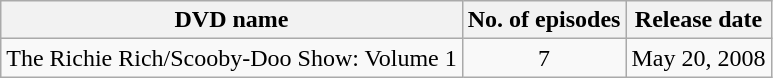<table class="wikitable">
<tr>
<th>DVD name</th>
<th>No. of episodes</th>
<th>Release date</th>
</tr>
<tr>
<td>The Richie Rich/Scooby-Doo Show: Volume 1</td>
<td align="center">7</td>
<td>May 20, 2008<br> </td>
</tr>
</table>
